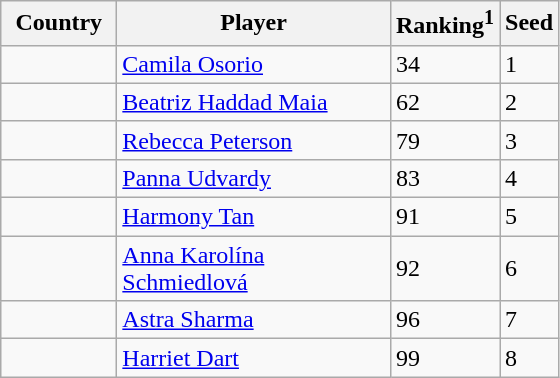<table class="sortable wikitable">
<tr>
<th width="70">Country</th>
<th width="175">Player</th>
<th>Ranking<sup>1</sup></th>
<th>Seed</th>
</tr>
<tr>
<td></td>
<td><a href='#'>Camila Osorio</a></td>
<td>34</td>
<td>1</td>
</tr>
<tr>
<td></td>
<td><a href='#'>Beatriz Haddad Maia</a></td>
<td>62</td>
<td>2</td>
</tr>
<tr>
<td></td>
<td><a href='#'>Rebecca Peterson</a></td>
<td>79</td>
<td>3</td>
</tr>
<tr>
<td></td>
<td><a href='#'>Panna Udvardy</a></td>
<td>83</td>
<td>4</td>
</tr>
<tr>
<td></td>
<td><a href='#'>Harmony Tan</a></td>
<td>91</td>
<td>5</td>
</tr>
<tr>
<td></td>
<td><a href='#'>Anna Karolína Schmiedlová</a></td>
<td>92</td>
<td>6</td>
</tr>
<tr>
<td></td>
<td><a href='#'>Astra Sharma</a></td>
<td>96</td>
<td>7</td>
</tr>
<tr>
<td></td>
<td><a href='#'>Harriet Dart</a></td>
<td>99</td>
<td>8</td>
</tr>
</table>
